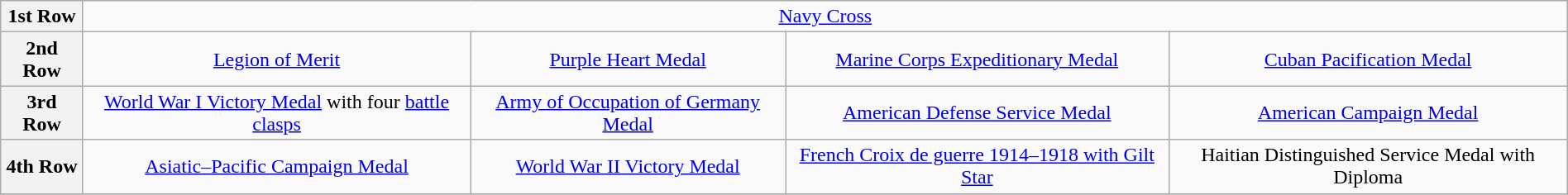<table class="wikitable" style="margin:1em auto; text-align:center;">
<tr>
<th>1st Row</th>
<td colspan="14"><a href='#'>Navy Cross</a></td>
</tr>
<tr>
<th>2nd Row</th>
<td colspan="4"><a href='#'>Legion of Merit</a></td>
<td colspan="4"><a href='#'>Purple Heart Medal</a></td>
<td colspan="4"><a href='#'>Marine Corps Expeditionary Medal</a></td>
<td colspan="4"><a href='#'>Cuban Pacification Medal</a></td>
</tr>
<tr>
<th>3rd Row</th>
<td colspan="4"><a href='#'>World War I Victory Medal</a> with four <a href='#'>battle clasps</a></td>
<td colspan="4"><a href='#'>Army of Occupation of Germany Medal</a></td>
<td colspan="4"><a href='#'>American Defense Service Medal</a></td>
<td colspan="4"><a href='#'>American Campaign Medal</a></td>
</tr>
<tr>
<th>4th Row</th>
<td colspan="4"><a href='#'>Asiatic–Pacific Campaign Medal</a></td>
<td colspan="4"><a href='#'>World War II Victory Medal</a></td>
<td colspan="4"><a href='#'>French Croix de guerre 1914–1918 with Gilt Star</a></td>
<td colspan="4">Haitian Distinguished Service Medal with Diploma</td>
</tr>
<tr>
</tr>
</table>
